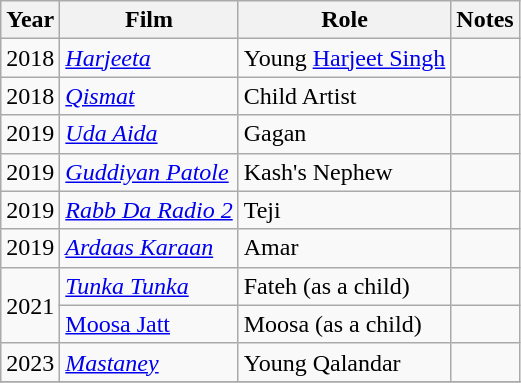<table class="wikitable sortable">
<tr>
<th>Year</th>
<th>Film</th>
<th>Role</th>
<th>Notes</th>
</tr>
<tr>
<td>2018</td>
<td><em><a href='#'>Harjeeta</a></em></td>
<td>Young <a href='#'>Harjeet Singh</a></td>
<td></td>
</tr>
<tr>
<td>2018</td>
<td><em><a href='#'>Qismat</a></em></td>
<td>Child Artist</td>
<td></td>
</tr>
<tr>
<td>2019</td>
<td><em><a href='#'>Uda Aida</a></em></td>
<td>Gagan</td>
<td></td>
</tr>
<tr>
<td>2019</td>
<td><em><a href='#'>Guddiyan Patole</a></em></td>
<td>Kash's Nephew</td>
<td></td>
</tr>
<tr>
<td>2019</td>
<td><em><a href='#'>Rabb Da Radio 2</a></em></td>
<td>Teji</td>
<td></td>
</tr>
<tr>
<td>2019</td>
<td><em><a href='#'>Ardaas Karaan</a></em></td>
<td>Amar</td>
<td></td>
</tr>
<tr>
<td rowspan="2">2021</td>
<td><em><a href='#'>Tunka Tunka</a></em></td>
<td>Fateh (as a child)</td>
<td></td>
</tr>
<tr>
<td><a href='#'>Moosa Jatt</a></td>
<td>Moosa (as a child)</td>
<td></td>
</tr>
<tr>
<td>2023</td>
<td><em><a href='#'>Mastaney</a></em></td>
<td>Young Qalandar</td>
<td></td>
</tr>
<tr>
</tr>
</table>
